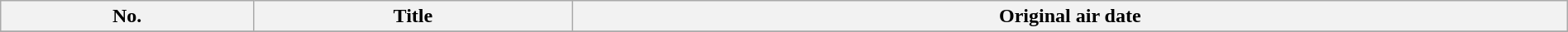<table class="wikitable" style="width: 100%; margin: auto;">
<tr>
<th scope="col">No.</th>
<th scope="col">Title</th>
<th scope="col">Original air date</th>
</tr>
<tr>
</tr>
</table>
